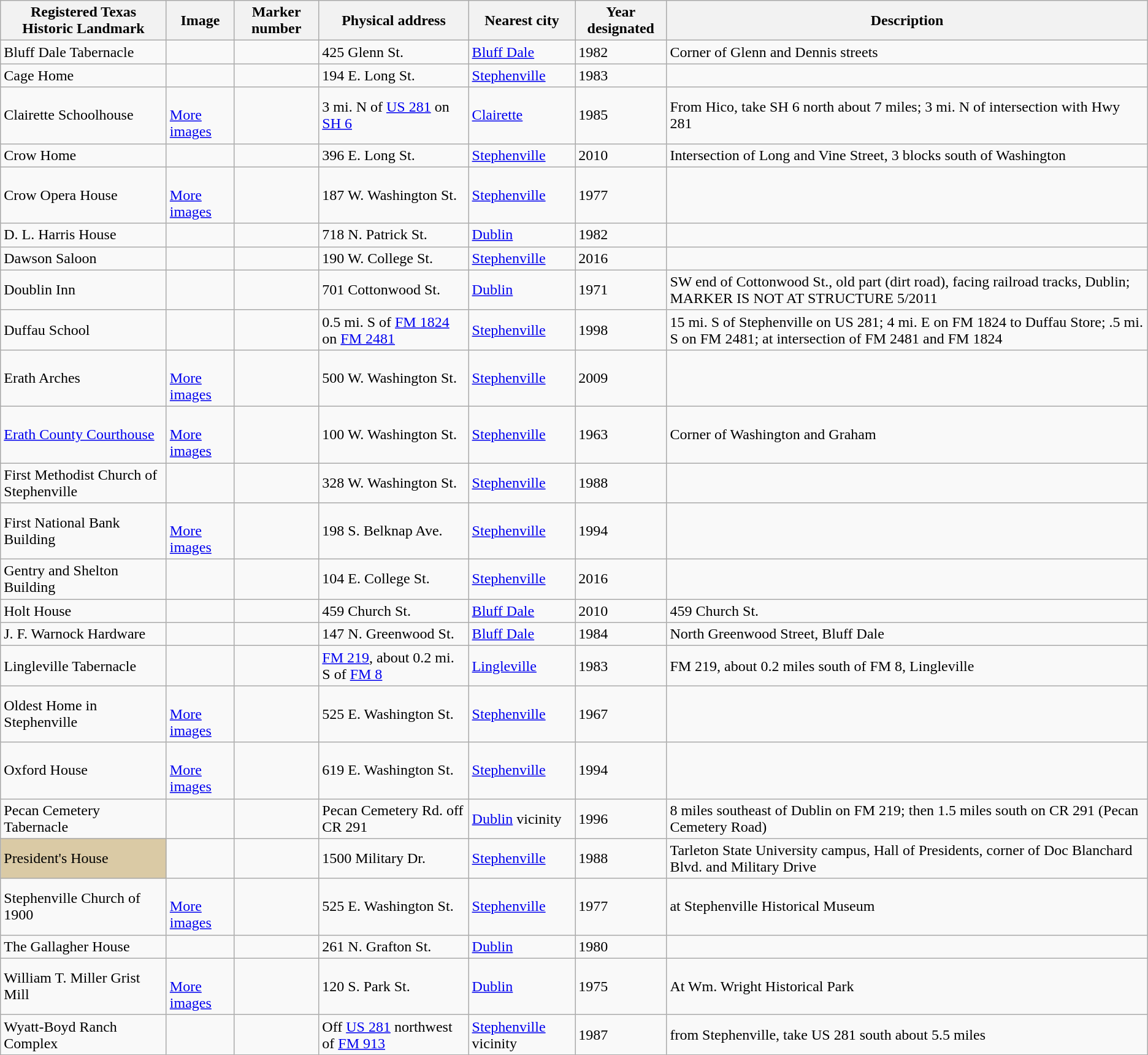<table class="wikitable sortable">
<tr>
<th>Registered Texas Historic Landmark</th>
<th>Image</th>
<th>Marker number</th>
<th>Physical address</th>
<th>Nearest city</th>
<th>Year designated</th>
<th>Description</th>
</tr>
<tr>
<td>Bluff Dale Tabernacle</td>
<td></td>
<td></td>
<td>425 Glenn St.<br></td>
<td><a href='#'>Bluff Dale</a></td>
<td>1982</td>
<td>Corner of Glenn and Dennis streets</td>
</tr>
<tr>
<td>Cage Home</td>
<td></td>
<td></td>
<td>194 E. Long St.<br></td>
<td><a href='#'>Stephenville</a></td>
<td>1983</td>
<td></td>
</tr>
<tr>
<td>Clairette Schoolhouse</td>
<td><br> <a href='#'>More images</a></td>
<td></td>
<td>3 mi. N of <a href='#'>US 281</a> on <a href='#'>SH 6</a><br></td>
<td><a href='#'>Clairette</a></td>
<td>1985</td>
<td>From Hico, take SH 6 north about 7 miles; 3 mi. N of intersection with Hwy 281</td>
</tr>
<tr>
<td>Crow Home</td>
<td></td>
<td></td>
<td>396 E. Long St.<br></td>
<td><a href='#'>Stephenville</a></td>
<td>2010</td>
<td>Intersection of Long and Vine Street, 3 blocks south of Washington</td>
</tr>
<tr>
<td>Crow Opera House</td>
<td><br> <a href='#'>More images</a></td>
<td></td>
<td>187 W. Washington St.<br></td>
<td><a href='#'>Stephenville</a></td>
<td>1977</td>
<td></td>
</tr>
<tr>
<td>D. L. Harris House</td>
<td></td>
<td></td>
<td>718 N. Patrick St.<br></td>
<td><a href='#'>Dublin</a></td>
<td>1982</td>
<td></td>
</tr>
<tr>
<td>Dawson Saloon</td>
<td></td>
<td></td>
<td>190 W. College St.<br></td>
<td><a href='#'>Stephenville</a></td>
<td>2016</td>
<td></td>
</tr>
<tr>
<td>Doublin Inn</td>
<td></td>
<td></td>
<td>701 Cottonwood St.<br></td>
<td><a href='#'>Dublin</a></td>
<td>1971</td>
<td>SW end of Cottonwood St., old part (dirt road), facing railroad tracks, Dublin; MARKER IS NOT AT STRUCTURE 5/2011</td>
</tr>
<tr>
<td>Duffau School</td>
<td></td>
<td></td>
<td>0.5 mi. S of <a href='#'>FM 1824</a> on <a href='#'>FM 2481</a><br></td>
<td><a href='#'>Stephenville</a></td>
<td>1998</td>
<td>15 mi. S of Stephenville on US 281; 4 mi. E on FM 1824 to Duffau Store; .5 mi. S on FM 2481; at intersection of FM 2481 and FM 1824</td>
</tr>
<tr>
<td>Erath Arches</td>
<td><br> <a href='#'>More images</a></td>
<td></td>
<td>500 W. Washington St.<br></td>
<td><a href='#'>Stephenville</a></td>
<td>2009</td>
<td></td>
</tr>
<tr>
<td><a href='#'>Erath County Courthouse</a></td>
<td><br> <a href='#'>More images</a></td>
<td></td>
<td>100 W. Washington St.<br></td>
<td><a href='#'>Stephenville</a></td>
<td>1963</td>
<td>Corner of Washington and Graham</td>
</tr>
<tr>
<td>First Methodist Church of Stephenville</td>
<td></td>
<td></td>
<td>328 W. Washington St.<br></td>
<td><a href='#'>Stephenville</a></td>
<td>1988</td>
<td></td>
</tr>
<tr>
<td>First National Bank Building</td>
<td><br> <a href='#'>More images</a></td>
<td></td>
<td>198 S. Belknap Ave.<br></td>
<td><a href='#'>Stephenville</a></td>
<td>1994</td>
<td></td>
</tr>
<tr>
<td>Gentry and Shelton Building</td>
<td></td>
<td></td>
<td>104 E. College St.<br></td>
<td><a href='#'>Stephenville</a></td>
<td>2016</td>
<td></td>
</tr>
<tr>
<td>Holt House</td>
<td></td>
<td></td>
<td>459 Church St.<br></td>
<td><a href='#'>Bluff Dale</a></td>
<td>2010</td>
<td>459 Church St.</td>
</tr>
<tr>
<td>J. F. Warnock Hardware</td>
<td></td>
<td></td>
<td>147 N. Greenwood St.<br></td>
<td><a href='#'>Bluff Dale</a></td>
<td>1984</td>
<td>North Greenwood Street, Bluff Dale</td>
</tr>
<tr>
<td>Lingleville Tabernacle</td>
<td></td>
<td></td>
<td><a href='#'>FM 219</a>, about 0.2 mi. S of <a href='#'>FM 8</a><br></td>
<td><a href='#'>Lingleville</a></td>
<td>1983</td>
<td>FM 219, about 0.2 miles south of FM 8, Lingleville</td>
</tr>
<tr>
<td>Oldest Home in Stephenville</td>
<td><br> <a href='#'>More images</a></td>
<td></td>
<td>525 E. Washington St.<br></td>
<td><a href='#'>Stephenville</a></td>
<td>1967</td>
<td></td>
</tr>
<tr>
<td>Oxford House</td>
<td><br> <a href='#'>More images</a></td>
<td></td>
<td>619 E. Washington St.<br></td>
<td><a href='#'>Stephenville</a></td>
<td>1994</td>
<td></td>
</tr>
<tr>
<td>Pecan Cemetery Tabernacle</td>
<td></td>
<td></td>
<td>Pecan Cemetery Rd. off CR 291<br></td>
<td><a href='#'>Dublin</a> vicinity</td>
<td>1996</td>
<td>8 miles southeast of Dublin on FM 219; then 1.5 miles south on CR 291 (Pecan Cemetery Road)</td>
</tr>
<tr>
<td style="background: #DACAA5">President's House</td>
<td></td>
<td></td>
<td>1500 Military Dr.<br></td>
<td><a href='#'>Stephenville</a></td>
<td>1988</td>
<td>Tarleton State University campus, Hall of Presidents, corner of Doc Blanchard Blvd. and Military Drive</td>
</tr>
<tr>
<td>Stephenville Church of 1900</td>
<td><br> <a href='#'>More images</a></td>
<td></td>
<td>525 E. Washington St.<br></td>
<td><a href='#'>Stephenville</a></td>
<td>1977</td>
<td>at Stephenville Historical Museum</td>
</tr>
<tr>
<td>The Gallagher House</td>
<td></td>
<td></td>
<td>261 N. Grafton St.<br></td>
<td><a href='#'>Dublin</a></td>
<td>1980</td>
<td></td>
</tr>
<tr>
<td>William T. Miller Grist Mill</td>
<td><br> <a href='#'>More images</a></td>
<td></td>
<td>120 S. Park St.<br></td>
<td><a href='#'>Dublin</a></td>
<td>1975</td>
<td>At Wm. Wright Historical Park</td>
</tr>
<tr>
<td>Wyatt-Boyd Ranch Complex</td>
<td></td>
<td></td>
<td>Off <a href='#'>US 281</a> northwest of <a href='#'>FM 913</a><br></td>
<td><a href='#'>Stephenville</a> vicinity</td>
<td>1987</td>
<td>from Stephenville, take US 281 south about 5.5 miles</td>
</tr>
</table>
